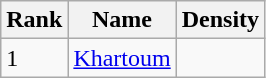<table class="wikitable sortable">
<tr>
<th>Rank</th>
<th>Name</th>
<th>Density</th>
</tr>
<tr>
<td>1</td>
<td align="left"> <a href='#'>Khartoum</a></td>
</tr>
</table>
